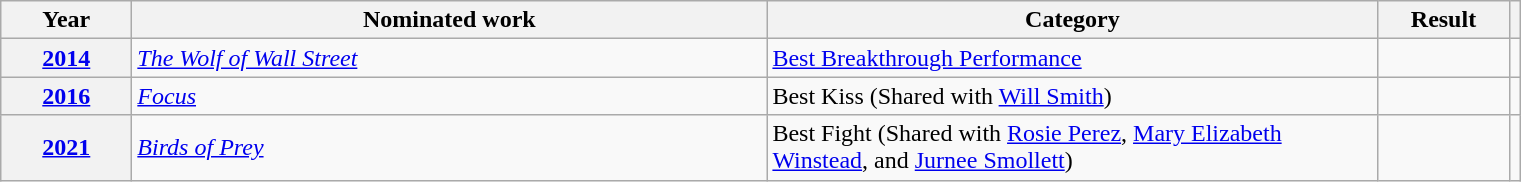<table class=wikitable>
<tr>
<th scope="col" style="width:5em;">Year</th>
<th scope="col" style="width:26em;">Nominated work</th>
<th scope="col" style="width:25em;">Category</th>
<th scope="col" style="width:5em;">Result</th>
<th scope="col"></th>
</tr>
<tr>
<th scope="row"><a href='#'>2014</a></th>
<td><em><a href='#'>The Wolf of Wall Street</a></em></td>
<td><a href='#'>Best Breakthrough Performance</a></td>
<td></td>
<td style="text-align:center;"></td>
</tr>
<tr>
<th scope="row"><a href='#'>2016</a></th>
<td><em><a href='#'>Focus</a></em></td>
<td>Best Kiss (Shared with <a href='#'>Will Smith</a>)</td>
<td></td>
<td style="text-align:center;"></td>
</tr>
<tr>
<th scope="row"><a href='#'>2021</a></th>
<td><em><a href='#'>Birds of Prey</a></em></td>
<td>Best Fight (Shared with <a href='#'>Rosie Perez</a>, <a href='#'>Mary Elizabeth Winstead</a>, and <a href='#'>Jurnee Smollett</a>)</td>
<td></td>
<td style="text-align:center;"></td>
</tr>
</table>
